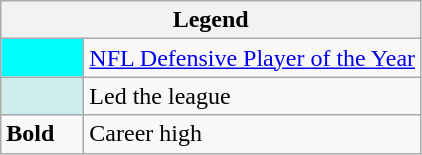<table class="wikitable mw-collapsible mw-collapsed">
<tr>
<th colspan="2">Legend</th>
</tr>
<tr>
<td style="background:#00ffff; width:3em;"></td>
<td><a href='#'>NFL Defensive Player of the Year</a></td>
</tr>
<tr>
<td style="background:#cfecec; width:3em;"></td>
<td>Led the league</td>
</tr>
<tr>
<td><strong>Bold</strong></td>
<td>Career high</td>
</tr>
</table>
